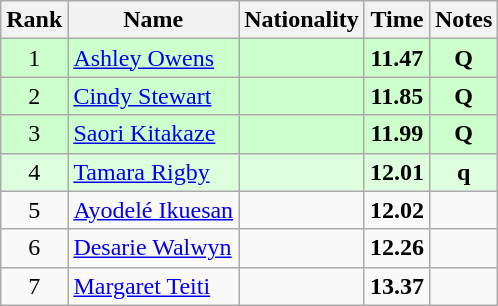<table class="wikitable sortable" style="text-align:center">
<tr>
<th>Rank</th>
<th>Name</th>
<th>Nationality</th>
<th>Time</th>
<th>Notes</th>
</tr>
<tr bgcolor=ccffcc>
<td>1</td>
<td align=left><a href='#'>Ashley Owens</a></td>
<td align=left></td>
<td><strong>11.47</strong></td>
<td><strong>Q</strong></td>
</tr>
<tr bgcolor=ccffcc>
<td>2</td>
<td align=left><a href='#'>Cindy Stewart</a></td>
<td align=left></td>
<td><strong>11.85</strong></td>
<td><strong>Q</strong></td>
</tr>
<tr bgcolor=ccffcc>
<td>3</td>
<td align=left><a href='#'>Saori Kitakaze</a></td>
<td align=left></td>
<td><strong>11.99</strong></td>
<td><strong>Q</strong></td>
</tr>
<tr bgcolor=ddffdd>
<td>4</td>
<td align=left><a href='#'>Tamara Rigby</a></td>
<td align=left></td>
<td><strong>12.01</strong></td>
<td><strong>q</strong></td>
</tr>
<tr>
<td>5</td>
<td align=left><a href='#'>Ayodelé Ikuesan</a></td>
<td align=left></td>
<td><strong>12.02</strong></td>
<td></td>
</tr>
<tr>
<td>6</td>
<td align=left><a href='#'>Desarie Walwyn</a></td>
<td align=left></td>
<td><strong>12.26</strong></td>
<td></td>
</tr>
<tr>
<td>7</td>
<td align=left><a href='#'>Margaret Teiti</a></td>
<td align=left></td>
<td><strong>13.37</strong></td>
<td></td>
</tr>
</table>
